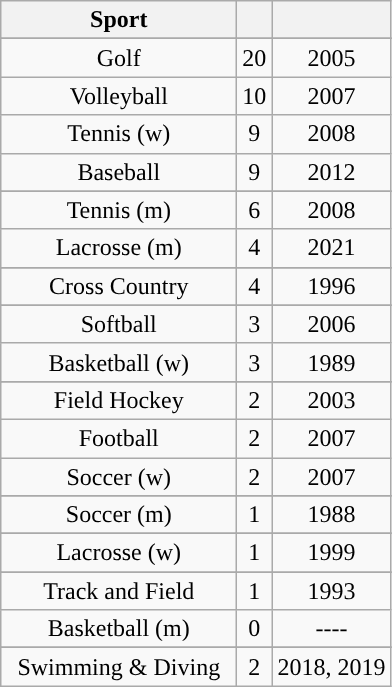<table class="wikitable sortable"; style= "text-align: center">
<tr>
<th width=150px>Sport</th>
<th width=px></th>
<th width=px></th>
</tr>
<tr>
</tr>
<tr>
<td>Golf</td>
<td>20</td>
<td>2005</td>
</tr>
<tr>
<td>Volleyball</td>
<td>10</td>
<td>2007</td>
</tr>
<tr>
<td>Tennis (w)</td>
<td>9</td>
<td>2008</td>
</tr>
<tr>
<td>Baseball</td>
<td>9</td>
<td>2012</td>
</tr>
<tr>
</tr>
<tr>
<td>Tennis (m)</td>
<td>6</td>
<td>2008</td>
</tr>
<tr>
<td>Lacrosse (m)</td>
<td>4</td>
<td>2021</td>
</tr>
<tr>
</tr>
<tr>
<td>Cross Country</td>
<td>4</td>
<td>1996</td>
</tr>
<tr>
</tr>
<tr>
<td>Softball</td>
<td>3</td>
<td>2006</td>
</tr>
<tr>
<td>Basketball (w)</td>
<td>3</td>
<td>1989</td>
</tr>
<tr>
</tr>
<tr>
<td>Field Hockey</td>
<td>2</td>
<td>2003</td>
</tr>
<tr>
<td>Football</td>
<td>2</td>
<td>2007</td>
</tr>
<tr>
<td>Soccer (w)</td>
<td>2</td>
<td>2007</td>
</tr>
<tr>
</tr>
<tr>
<td>Soccer (m)</td>
<td>1</td>
<td>1988</td>
</tr>
<tr>
</tr>
<tr>
<td>Lacrosse (w)</td>
<td>1</td>
<td>1999</td>
</tr>
<tr>
</tr>
<tr>
<td>Track and Field</td>
<td>1</td>
<td>1993</td>
</tr>
<tr>
<td>Basketball (m)</td>
<td>0</td>
<td>----</td>
</tr>
<tr>
</tr>
<tr>
<td>Swimming & Diving</td>
<td>2</td>
<td>2018, 2019</td>
</tr>
</table>
